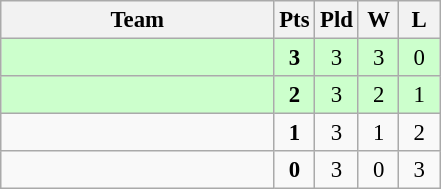<table class=wikitable style="text-align:center; font-size:95%">
<tr>
<th width=175>Team</th>
<th width=20>Pts</th>
<th width=20>Pld</th>
<th width=20>W</th>
<th width=20>L</th>
</tr>
<tr bgcolor=ccffcc>
<td style="text-align:left"></td>
<td><strong>3</strong></td>
<td>3</td>
<td>3</td>
<td>0</td>
</tr>
<tr bgcolor=ccffcc>
<td style="text-align:left"></td>
<td><strong>2</strong></td>
<td>3</td>
<td>2</td>
<td>1</td>
</tr>
<tr>
<td style="text-align:left"></td>
<td><strong>1</strong></td>
<td>3</td>
<td>1</td>
<td>2</td>
</tr>
<tr>
<td style="text-align:left"></td>
<td><strong>0</strong></td>
<td>3</td>
<td>0</td>
<td>3</td>
</tr>
</table>
